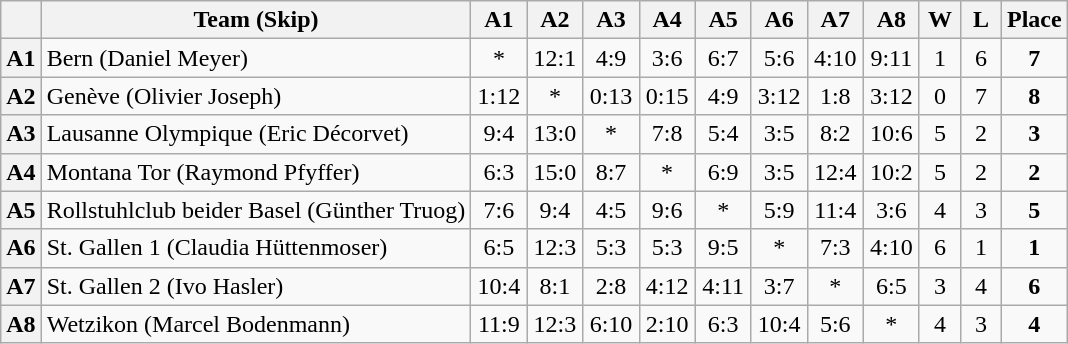<table class="wikitable" style="text-align:center;">
<tr>
<th></th>
<th>Team (Skip)</th>
<th scope="col" width="30">A1</th>
<th scope="col" width="30">A2</th>
<th scope="col" width="30">A3</th>
<th scope="col" width="30">A4</th>
<th scope="col" width="30">A5</th>
<th scope="col" width="30">A6</th>
<th scope="col" width="30">A7</th>
<th scope="col" width="30">A8</th>
<th scope="col" width="20">W</th>
<th scope="col" width="20">L</th>
<th scope="col">Place</th>
</tr>
<tr>
<th scope="row">A1</th>
<td align=left>Bern (Daniel Meyer)</td>
<td>*</td>
<td>12:1</td>
<td>4:9</td>
<td>3:6</td>
<td>6:7</td>
<td>5:6</td>
<td>4:10</td>
<td>9:11</td>
<td>1</td>
<td>6</td>
<td><strong>7</strong></td>
</tr>
<tr>
<th scope="row">A2</th>
<td align=left>Genève (Olivier Joseph)</td>
<td>1:12</td>
<td>*</td>
<td>0:13</td>
<td>0:15</td>
<td>4:9</td>
<td>3:12</td>
<td>1:8</td>
<td>3:12</td>
<td>0</td>
<td>7</td>
<td><strong>8</strong></td>
</tr>
<tr>
<th scope="row">A3</th>
<td align=left>Lausanne Olympique (Eric Décorvet)</td>
<td>9:4</td>
<td>13:0</td>
<td>*</td>
<td>7:8</td>
<td>5:4</td>
<td>3:5</td>
<td>8:2</td>
<td>10:6</td>
<td>5</td>
<td>2</td>
<td><strong>3</strong></td>
</tr>
<tr>
<th scope="row">A4</th>
<td align=left>Montana Tor (Raymond Pfyffer)</td>
<td>6:3</td>
<td>15:0</td>
<td>8:7</td>
<td>*</td>
<td>6:9</td>
<td>3:5</td>
<td>12:4</td>
<td>10:2</td>
<td>5</td>
<td>2</td>
<td><strong>2</strong></td>
</tr>
<tr>
<th scope="row">A5</th>
<td align=left>Rollstuhlclub beider Basel (Günther Truog)</td>
<td>7:6</td>
<td>9:4</td>
<td>4:5</td>
<td>9:6</td>
<td>*</td>
<td>5:9</td>
<td>11:4</td>
<td>3:6</td>
<td>4</td>
<td>3</td>
<td><strong>5</strong></td>
</tr>
<tr>
<th scope="row">A6</th>
<td align=left>St. Gallen 1 (Claudia Hüttenmoser)</td>
<td>6:5</td>
<td>12:3</td>
<td>5:3</td>
<td>5:3</td>
<td>9:5</td>
<td>*</td>
<td>7:3</td>
<td>4:10</td>
<td>6</td>
<td>1</td>
<td><strong>1</strong></td>
</tr>
<tr>
<th scope="row">A7</th>
<td align=left>St. Gallen 2 (Ivo Hasler)</td>
<td>10:4</td>
<td>8:1</td>
<td>2:8</td>
<td>4:12</td>
<td>4:11</td>
<td>3:7</td>
<td>*</td>
<td>6:5</td>
<td>3</td>
<td>4</td>
<td><strong>6</strong></td>
</tr>
<tr>
<th scope="row">A8</th>
<td align=left>Wetzikon (Marcel Bodenmann)</td>
<td>11:9</td>
<td>12:3</td>
<td>6:10</td>
<td>2:10</td>
<td>6:3</td>
<td>10:4</td>
<td>5:6</td>
<td>*</td>
<td>4</td>
<td>3</td>
<td><strong>4</strong></td>
</tr>
</table>
